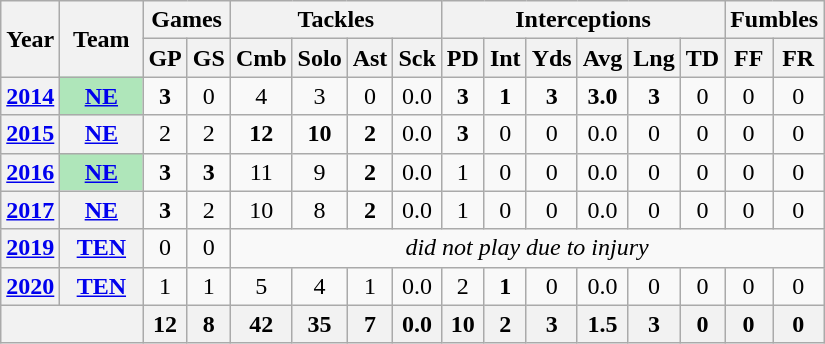<table class="wikitable" style="text-align:center">
<tr>
<th rowspan="2">Year</th>
<th rowspan="2">Team</th>
<th colspan="2">Games</th>
<th colspan="4">Tackles</th>
<th colspan="6">Interceptions</th>
<th colspan="2">Fumbles</th>
</tr>
<tr>
<th>GP</th>
<th>GS</th>
<th>Cmb</th>
<th>Solo</th>
<th>Ast</th>
<th>Sck</th>
<th>PD</th>
<th>Int</th>
<th>Yds</th>
<th>Avg</th>
<th>Lng</th>
<th>TD</th>
<th>FF</th>
<th>FR</th>
</tr>
<tr>
<th><a href='#'>2014</a></th>
<th style="background:#afe6ba; width:3em;"><a href='#'>NE</a></th>
<td><strong>3</strong></td>
<td>0</td>
<td>4</td>
<td>3</td>
<td>0</td>
<td>0.0</td>
<td><strong>3</strong></td>
<td><strong>1</strong></td>
<td><strong>3</strong></td>
<td><strong>3.0</strong></td>
<td><strong>3</strong></td>
<td>0</td>
<td>0</td>
<td>0</td>
</tr>
<tr>
<th><a href='#'>2015</a></th>
<th><a href='#'>NE</a></th>
<td>2</td>
<td>2</td>
<td><strong>12</strong></td>
<td><strong>10</strong></td>
<td><strong>2</strong></td>
<td>0.0</td>
<td><strong>3</strong></td>
<td>0</td>
<td>0</td>
<td>0.0</td>
<td>0</td>
<td>0</td>
<td>0</td>
<td>0</td>
</tr>
<tr>
<th><a href='#'>2016</a></th>
<th style="background:#afe6ba; width:3em;"><a href='#'>NE</a></th>
<td><strong>3</strong></td>
<td><strong>3</strong></td>
<td>11</td>
<td>9</td>
<td><strong>2</strong></td>
<td>0.0</td>
<td>1</td>
<td>0</td>
<td>0</td>
<td>0.0</td>
<td>0</td>
<td>0</td>
<td>0</td>
<td>0</td>
</tr>
<tr>
<th><a href='#'>2017</a></th>
<th><a href='#'>NE</a></th>
<td><strong>3</strong></td>
<td>2</td>
<td>10</td>
<td>8</td>
<td><strong>2</strong></td>
<td>0.0</td>
<td>1</td>
<td>0</td>
<td>0</td>
<td>0.0</td>
<td>0</td>
<td>0</td>
<td>0</td>
<td>0</td>
</tr>
<tr>
<th><a href='#'>2019</a></th>
<th><a href='#'>TEN</a></th>
<td>0</td>
<td>0</td>
<td colspan="14"><em>did not play due to injury</em></td>
</tr>
<tr>
<th><a href='#'>2020</a></th>
<th><a href='#'>TEN</a></th>
<td>1</td>
<td>1</td>
<td>5</td>
<td>4</td>
<td>1</td>
<td>0.0</td>
<td>2</td>
<td><strong>1</strong></td>
<td>0</td>
<td>0.0</td>
<td>0</td>
<td>0</td>
<td>0</td>
<td>0</td>
</tr>
<tr>
<th colspan="2"></th>
<th>12</th>
<th>8</th>
<th>42</th>
<th>35</th>
<th>7</th>
<th>0.0</th>
<th>10</th>
<th>2</th>
<th>3</th>
<th>1.5</th>
<th>3</th>
<th>0</th>
<th>0</th>
<th>0</th>
</tr>
</table>
